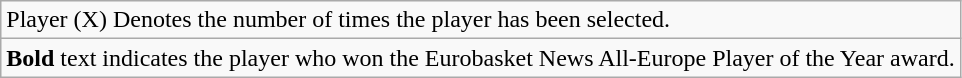<table class="wikitable">
<tr>
<td>Player (X) Denotes the number of times the player has been selected.</td>
</tr>
<tr>
<td><strong>Bold</strong> text indicates the player who won the Eurobasket News All-Europe Player of the Year award.</td>
</tr>
</table>
